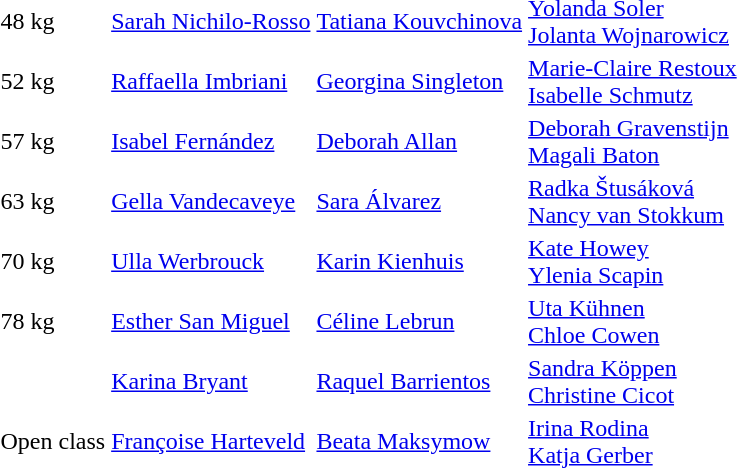<table>
<tr>
<td>48 kg</td>
<td> <a href='#'>Sarah Nichilo-Rosso</a></td>
<td> <a href='#'>Tatiana Kouvchinova</a></td>
<td> <a href='#'>Yolanda Soler</a> <br>  <a href='#'>Jolanta Wojnarowicz</a></td>
</tr>
<tr>
<td>52 kg</td>
<td> <a href='#'>Raffaella Imbriani</a></td>
<td> <a href='#'>Georgina Singleton</a></td>
<td> <a href='#'>Marie-Claire Restoux</a> <br>  <a href='#'>Isabelle Schmutz</a></td>
</tr>
<tr>
<td>57 kg</td>
<td> <a href='#'>Isabel Fernández</a></td>
<td> <a href='#'>Deborah Allan</a></td>
<td> <a href='#'>Deborah Gravenstijn</a> <br>  <a href='#'>Magali Baton</a></td>
</tr>
<tr>
<td>63 kg</td>
<td> <a href='#'>Gella Vandecaveye</a></td>
<td> <a href='#'>Sara Álvarez</a></td>
<td> <a href='#'>Radka Štusáková</a> <br>  <a href='#'>Nancy van Stokkum</a></td>
</tr>
<tr>
<td>70 kg</td>
<td> <a href='#'>Ulla Werbrouck</a></td>
<td> <a href='#'>Karin Kienhuis</a></td>
<td> <a href='#'>Kate Howey</a> <br>  <a href='#'>Ylenia Scapin</a></td>
</tr>
<tr>
<td>78 kg</td>
<td> <a href='#'>Esther San Miguel</a></td>
<td> <a href='#'>Céline Lebrun</a></td>
<td> <a href='#'>Uta Kühnen</a> <br>  <a href='#'>Chloe Cowen</a></td>
</tr>
<tr>
<td></td>
<td> <a href='#'>Karina Bryant</a></td>
<td> <a href='#'>Raquel Barrientos</a></td>
<td> <a href='#'>Sandra Köppen</a> <br>  <a href='#'>Christine Cicot</a></td>
</tr>
<tr>
<td>Open class</td>
<td> <a href='#'>Françoise Harteveld</a></td>
<td> <a href='#'>Beata Maksymow</a></td>
<td> <a href='#'>Irina Rodina</a> <br>  <a href='#'>Katja Gerber</a></td>
</tr>
</table>
